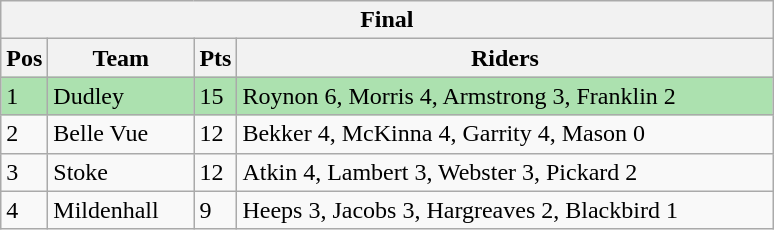<table class="wikitable">
<tr>
<th colspan="4">Final</th>
</tr>
<tr>
<th width=20>Pos</th>
<th width=90>Team</th>
<th width=20>Pts</th>
<th width=350>Riders</th>
</tr>
<tr style="background:#ACE1AF;">
<td>1</td>
<td align=left>Dudley</td>
<td>15</td>
<td>Roynon 6, Morris 4, Armstrong 3, Franklin 2</td>
</tr>
<tr>
<td>2</td>
<td align=left>Belle Vue</td>
<td>12</td>
<td>Bekker 4, McKinna 4, Garrity 4, Mason 0</td>
</tr>
<tr>
<td>3</td>
<td align=left>Stoke</td>
<td>12</td>
<td>Atkin 4, Lambert 3, Webster 3, Pickard 2</td>
</tr>
<tr>
<td>4</td>
<td align=left>Mildenhall</td>
<td>9</td>
<td>Heeps 3, Jacobs 3, Hargreaves 2, Blackbird 1</td>
</tr>
</table>
